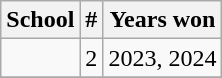<table class="wikitable" style="text-align:center;">
<tr>
<th>School</th>
<th>#</th>
<th>Years won</th>
</tr>
<tr>
<td style=><strong><a href='#'></a></strong></td>
<td>2</td>
<td>2023, 2024</td>
</tr>
<tr>
</tr>
</table>
